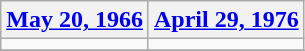<table class="wikitable">
<tr>
<th align="center"><a href='#'>May 20, 1966</a></th>
<th align="center"><a href='#'>April 29, 1976</a></th>
</tr>
<tr>
<td></td>
<td></td>
</tr>
<tr>
</tr>
</table>
